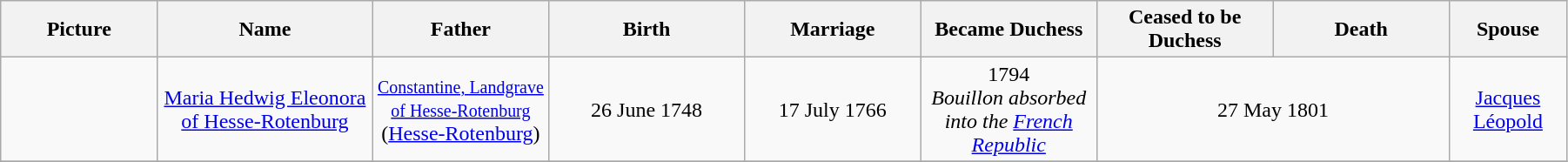<table width=95% class="wikitable">
<tr>
<th width = "8%">Picture</th>
<th width = "11%">Name</th>
<th width = "9%">Father</th>
<th width = "10%">Birth</th>
<th width = "9%">Marriage</th>
<th width = "9%">Became Duchess</th>
<th width = "9%">Ceased to be Duchess</th>
<th width = "9%">Death</th>
<th width = "6%">Spouse</th>
</tr>
<tr>
<td align="center"></td>
<td align="center"><a href='#'>Maria Hedwig Eleonora of Hesse-Rotenburg</a></td>
<td align="center"><small><a href='#'>Constantine, Landgrave of Hesse-Rotenburg</a></small><br> (<a href='#'>Hesse-Rotenburg</a>)</td>
<td align="center">26 June 1748</td>
<td align="center">17 July 1766</td>
<td align="center">1794<br><em>Bouillon absorbed into the <a href='#'>French Republic</a></em></td>
<td align="center" colspan="2">27 May 1801</td>
<td align="center"><a href='#'>Jacques Léopold</a></td>
</tr>
<tr>
</tr>
</table>
